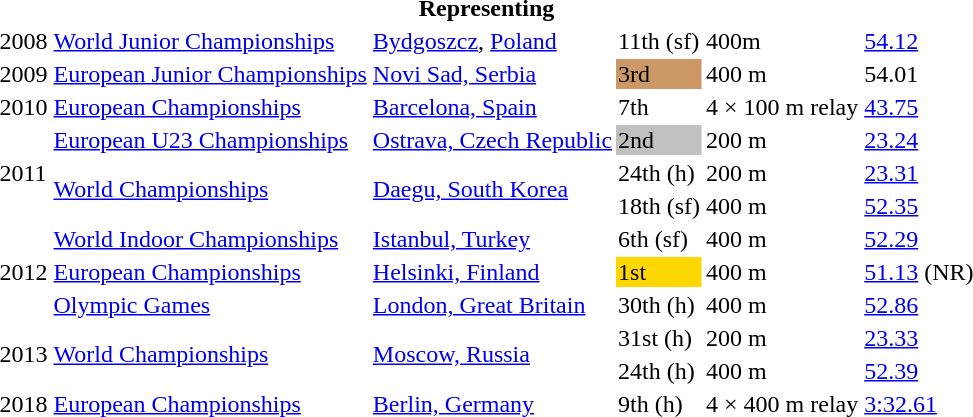<table>
<tr>
<th colspan="6">Representing </th>
</tr>
<tr>
<td>2008</td>
<td><a href='#'>World Junior Championships</a></td>
<td><a href='#'>Bydgoszcz</a>, <a href='#'>Poland</a></td>
<td>11th (sf)</td>
<td>400m</td>
<td><a href='#'>54.12</a></td>
</tr>
<tr>
<td>2009</td>
<td><a href='#'>European Junior Championships</a></td>
<td><a href='#'>Novi Sad, Serbia</a></td>
<td style="background:#c96;">3rd</td>
<td>400 m</td>
<td>54.01</td>
</tr>
<tr>
<td>2010</td>
<td><a href='#'>European Championships</a></td>
<td><a href='#'>Barcelona, Spain</a></td>
<td>7th</td>
<td>4 × 100 m relay</td>
<td><a href='#'>43.75</a></td>
</tr>
<tr>
<td rowspan=3>2011</td>
<td><a href='#'>European U23 Championships</a></td>
<td><a href='#'>Ostrava, Czech Republic</a></td>
<td style="background:silver;">2nd</td>
<td>200 m</td>
<td><a href='#'>23.24</a></td>
</tr>
<tr>
<td rowspan=2><a href='#'>World Championships</a></td>
<td rowspan=2><a href='#'>Daegu, South Korea</a></td>
<td>24th (h)</td>
<td>200 m</td>
<td><a href='#'>23.31</a></td>
</tr>
<tr>
<td>18th (sf)</td>
<td>400 m</td>
<td><a href='#'>52.35</a></td>
</tr>
<tr>
<td rowspan=3>2012</td>
<td><a href='#'>World Indoor Championships</a></td>
<td><a href='#'>Istanbul, Turkey</a></td>
<td>6th (sf)</td>
<td>400 m</td>
<td><a href='#'>52.29</a></td>
</tr>
<tr>
<td><a href='#'>European Championships</a></td>
<td><a href='#'>Helsinki, Finland</a></td>
<td bgcolor=gold>1st</td>
<td>400 m</td>
<td><a href='#'>51.13</a> (NR)</td>
</tr>
<tr>
<td><a href='#'>Olympic Games</a></td>
<td><a href='#'>London, Great Britain</a></td>
<td>30th (h)</td>
<td>400 m</td>
<td><a href='#'>52.86</a></td>
</tr>
<tr>
<td rowspan=2>2013</td>
<td rowspan=2><a href='#'>World Championships</a></td>
<td rowspan=2><a href='#'>Moscow, Russia</a></td>
<td>31st (h)</td>
<td>200 m</td>
<td><a href='#'>23.33</a></td>
</tr>
<tr>
<td>24th (h)</td>
<td>400 m</td>
<td><a href='#'>52.39</a></td>
</tr>
<tr>
<td>2018</td>
<td><a href='#'>European Championships</a></td>
<td><a href='#'>Berlin, Germany</a></td>
<td>9th (h)</td>
<td>4 × 400 m relay</td>
<td><a href='#'>3:32.61</a></td>
</tr>
</table>
